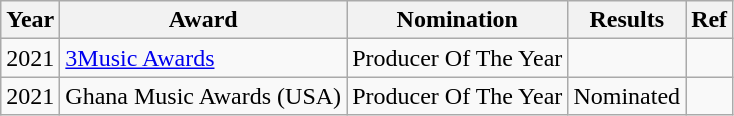<table class="wikitable">
<tr>
<th>Year</th>
<th>Award</th>
<th>Nomination</th>
<th>Results</th>
<th>Ref</th>
</tr>
<tr>
<td>2021</td>
<td><a href='#'>3Music Awards</a></td>
<td>Producer Of The Year</td>
<td></td>
<td></td>
</tr>
<tr>
<td>2021</td>
<td>Ghana Music Awards (USA)</td>
<td>Producer Of The Year</td>
<td>Nominated</td>
<td></td>
</tr>
</table>
